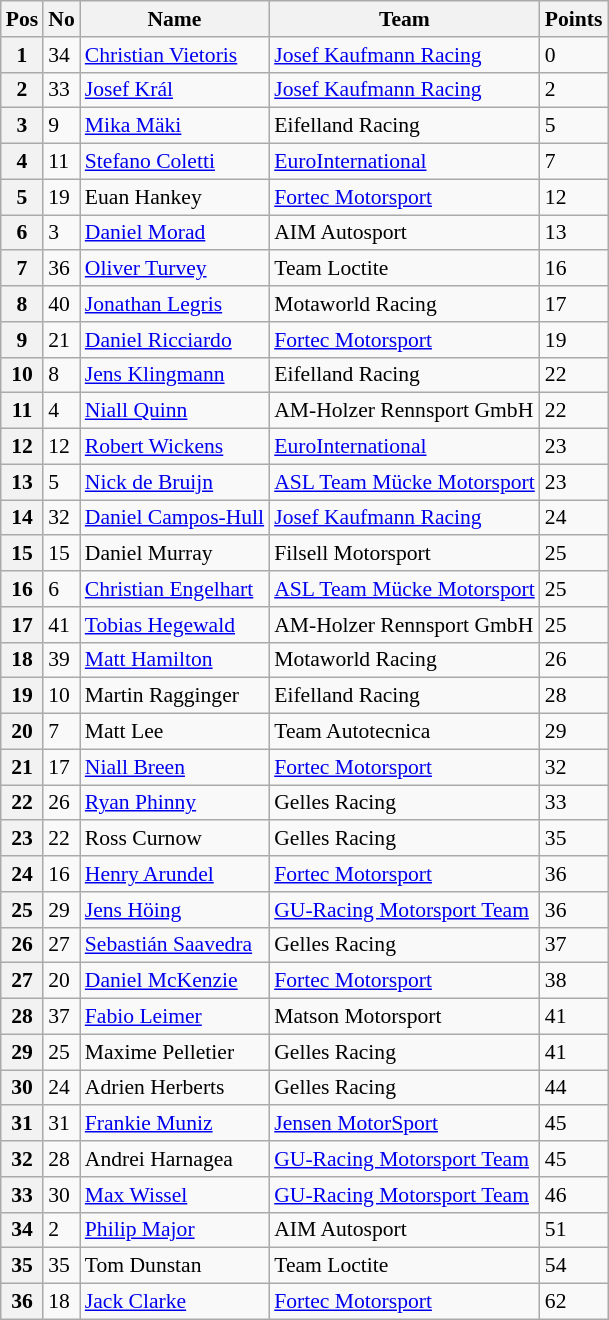<table class="wikitable" style="font-size: 90%">
<tr>
<th>Pos</th>
<th>No</th>
<th>Name</th>
<th>Team</th>
<th>Points</th>
</tr>
<tr>
<th>1</th>
<td>34</td>
<td> <a href='#'>Christian Vietoris</a></td>
<td><a href='#'>Josef Kaufmann Racing</a></td>
<td>0</td>
</tr>
<tr>
<th>2</th>
<td>33</td>
<td> <a href='#'>Josef Král</a></td>
<td><a href='#'>Josef Kaufmann Racing</a></td>
<td>2</td>
</tr>
<tr>
<th>3</th>
<td>9</td>
<td> <a href='#'>Mika Mäki</a></td>
<td>Eifelland Racing</td>
<td>5</td>
</tr>
<tr>
<th>4</th>
<td>11</td>
<td> <a href='#'>Stefano Coletti</a></td>
<td><a href='#'>EuroInternational</a></td>
<td>7</td>
</tr>
<tr>
<th>5</th>
<td>19</td>
<td> Euan Hankey</td>
<td><a href='#'>Fortec Motorsport</a></td>
<td>12</td>
</tr>
<tr>
<th>6</th>
<td>3</td>
<td> <a href='#'>Daniel Morad</a></td>
<td>AIM Autosport</td>
<td>13</td>
</tr>
<tr>
<th>7</th>
<td>36</td>
<td> <a href='#'>Oliver Turvey</a></td>
<td>Team Loctite</td>
<td>16</td>
</tr>
<tr>
<th>8</th>
<td>40</td>
<td> <a href='#'>Jonathan Legris</a></td>
<td>Motaworld Racing</td>
<td>17</td>
</tr>
<tr>
<th>9</th>
<td>21</td>
<td> <a href='#'>Daniel Ricciardo</a></td>
<td><a href='#'>Fortec Motorsport</a></td>
<td>19</td>
</tr>
<tr>
<th>10</th>
<td>8</td>
<td> <a href='#'>Jens Klingmann</a></td>
<td>Eifelland Racing</td>
<td>22</td>
</tr>
<tr>
<th>11</th>
<td>4</td>
<td> <a href='#'>Niall Quinn</a></td>
<td>AM-Holzer Rennsport GmbH</td>
<td>22</td>
</tr>
<tr>
<th>12</th>
<td>12</td>
<td> <a href='#'>Robert Wickens</a></td>
<td><a href='#'>EuroInternational</a></td>
<td>23</td>
</tr>
<tr>
<th>13</th>
<td>5</td>
<td> <a href='#'>Nick de Bruijn</a></td>
<td><a href='#'>ASL Team Mücke Motorsport</a></td>
<td>23</td>
</tr>
<tr>
<th>14</th>
<td>32</td>
<td> <a href='#'>Daniel Campos-Hull</a></td>
<td><a href='#'>Josef Kaufmann Racing</a></td>
<td>24</td>
</tr>
<tr>
<th>15</th>
<td>15</td>
<td> Daniel Murray</td>
<td>Filsell Motorsport</td>
<td>25</td>
</tr>
<tr>
<th>16</th>
<td>6</td>
<td> <a href='#'>Christian Engelhart</a></td>
<td><a href='#'>ASL Team Mücke Motorsport</a></td>
<td>25</td>
</tr>
<tr>
<th>17</th>
<td>41</td>
<td> <a href='#'>Tobias Hegewald</a></td>
<td>AM-Holzer Rennsport GmbH</td>
<td>25</td>
</tr>
<tr>
<th>18</th>
<td>39</td>
<td> <a href='#'>Matt Hamilton</a></td>
<td>Motaworld Racing</td>
<td>26</td>
</tr>
<tr>
<th>19</th>
<td>10</td>
<td> Martin Ragginger</td>
<td>Eifelland Racing</td>
<td>28</td>
</tr>
<tr>
<th>20</th>
<td>7</td>
<td> Matt Lee</td>
<td>Team Autotecnica</td>
<td>29</td>
</tr>
<tr>
<th>21</th>
<td>17</td>
<td> <a href='#'>Niall Breen</a></td>
<td><a href='#'>Fortec Motorsport</a></td>
<td>32</td>
</tr>
<tr>
<th>22</th>
<td>26</td>
<td> <a href='#'>Ryan Phinny</a></td>
<td>Gelles Racing</td>
<td>33</td>
</tr>
<tr>
<th>23</th>
<td>22</td>
<td> Ross Curnow</td>
<td>Gelles Racing</td>
<td>35</td>
</tr>
<tr>
<th>24</th>
<td>16</td>
<td> <a href='#'>Henry Arundel</a></td>
<td><a href='#'>Fortec Motorsport</a></td>
<td>36</td>
</tr>
<tr>
<th>25</th>
<td>29</td>
<td> <a href='#'>Jens Höing</a></td>
<td><a href='#'>GU-Racing Motorsport Team</a></td>
<td>36</td>
</tr>
<tr>
<th>26</th>
<td>27</td>
<td> <a href='#'>Sebastián Saavedra</a></td>
<td>Gelles Racing</td>
<td>37</td>
</tr>
<tr>
<th>27</th>
<td>20</td>
<td> <a href='#'>Daniel McKenzie</a></td>
<td><a href='#'>Fortec Motorsport</a></td>
<td>38</td>
</tr>
<tr>
<th>28</th>
<td>37</td>
<td> <a href='#'>Fabio Leimer</a></td>
<td>Matson Motorsport</td>
<td>41</td>
</tr>
<tr>
<th>29</th>
<td>25</td>
<td> Maxime Pelletier</td>
<td>Gelles Racing</td>
<td>41</td>
</tr>
<tr>
<th>30</th>
<td>24</td>
<td> Adrien Herberts</td>
<td>Gelles Racing</td>
<td>44</td>
</tr>
<tr>
<th>31</th>
<td>31</td>
<td> <a href='#'>Frankie Muniz</a></td>
<td><a href='#'>Jensen MotorSport</a></td>
<td>45</td>
</tr>
<tr>
<th>32</th>
<td>28</td>
<td> Andrei Harnagea</td>
<td><a href='#'>GU-Racing Motorsport Team</a></td>
<td>45</td>
</tr>
<tr>
<th>33</th>
<td>30</td>
<td> <a href='#'>Max Wissel</a></td>
<td><a href='#'>GU-Racing Motorsport Team</a></td>
<td>46</td>
</tr>
<tr>
<th>34</th>
<td>2</td>
<td> <a href='#'>Philip Major</a></td>
<td>AIM Autosport</td>
<td>51</td>
</tr>
<tr>
<th>35</th>
<td>35</td>
<td> Tom Dunstan</td>
<td>Team Loctite</td>
<td>54</td>
</tr>
<tr>
<th>36</th>
<td>18</td>
<td> <a href='#'>Jack Clarke</a></td>
<td><a href='#'>Fortec Motorsport</a></td>
<td>62</td>
</tr>
</table>
